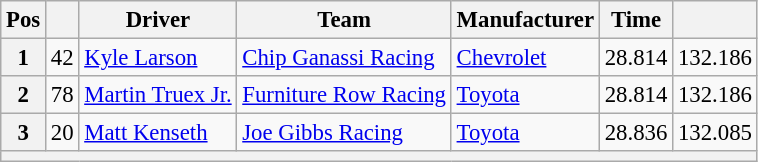<table class="wikitable" style="font-size:95%">
<tr>
<th>Pos</th>
<th></th>
<th>Driver</th>
<th>Team</th>
<th>Manufacturer</th>
<th>Time</th>
<th></th>
</tr>
<tr>
<th>1</th>
<td>42</td>
<td><a href='#'>Kyle Larson</a></td>
<td><a href='#'>Chip Ganassi Racing</a></td>
<td><a href='#'>Chevrolet</a></td>
<td>28.814</td>
<td>132.186</td>
</tr>
<tr>
<th>2</th>
<td>78</td>
<td><a href='#'>Martin Truex Jr.</a></td>
<td><a href='#'>Furniture Row Racing</a></td>
<td><a href='#'>Toyota</a></td>
<td>28.814</td>
<td>132.186</td>
</tr>
<tr>
<th>3</th>
<td>20</td>
<td><a href='#'>Matt Kenseth</a></td>
<td><a href='#'>Joe Gibbs Racing</a></td>
<td><a href='#'>Toyota</a></td>
<td>28.836</td>
<td>132.085</td>
</tr>
<tr>
<th colspan="7"></th>
</tr>
</table>
